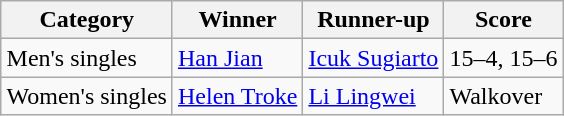<table class=wikitable style="margin:auto;">
<tr>
<th>Category</th>
<th>Winner</th>
<th>Runner-up</th>
<th>Score</th>
</tr>
<tr>
<td>Men's singles</td>
<td> <a href='#'>Han Jian</a></td>
<td> <a href='#'>Icuk Sugiarto</a></td>
<td>15–4, 15–6</td>
</tr>
<tr>
<td>Women's singles</td>
<td> <a href='#'>Helen Troke</a></td>
<td> <a href='#'>Li Lingwei</a></td>
<td>Walkover</td>
</tr>
</table>
